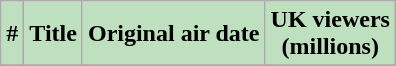<table class="wikitable plainrowheaders" style="background:#FFFFFF;">
<tr>
<th style="background: #bfe0bf;">#</th>
<th style="background: #bfe0bf;">Title</th>
<th style="background: #bfe0bf;">Original air date</th>
<th style="background: #bfe0bf;">UK viewers <br>(millions)</th>
</tr>
<tr>
</tr>
</table>
